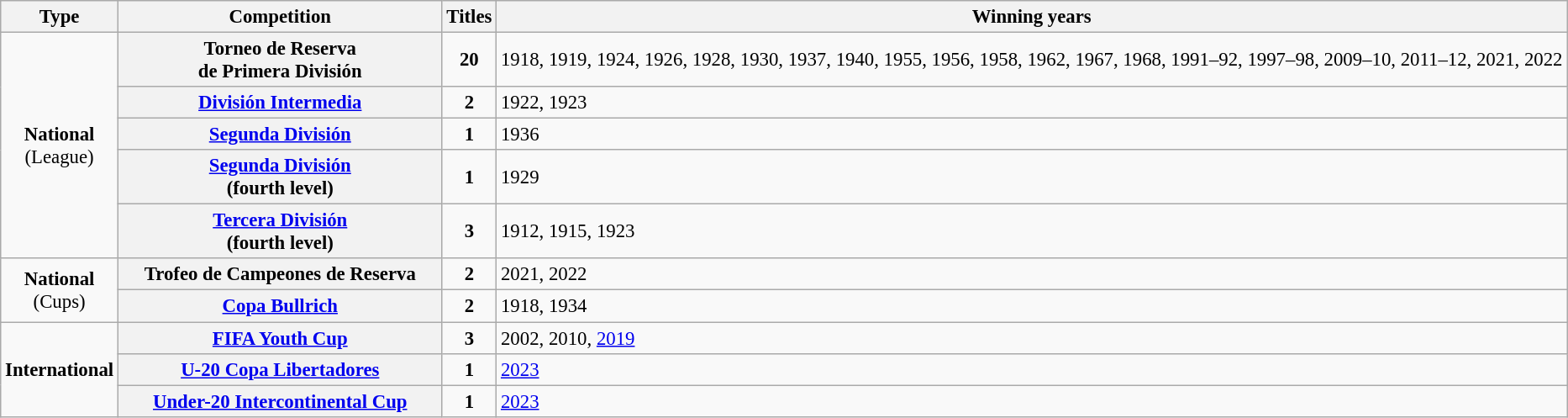<table class="wikitable plainrowheaders" style="font-size:95%; text-align:center;">
<tr>
<th>Type</th>
<th width=250px>Competition</th>
<th>Titles</th>
<th>Winning years</th>
</tr>
<tr>
<td rowspan="5"><strong>National</strong><br>(League)</td>
<th scope=col>Torneo de Reserva <br>de Primera División</th>
<td><strong>20</strong></td>
<td align="left">1918, 1919, 1924, 1926, 1928, 1930, 1937, 1940, 1955, 1956, 1958, 1962, 1967, 1968, 1991–92, 1997–98, 2009–10, 2011–12, 2021, 2022</td>
</tr>
<tr>
<th scope=col><a href='#'>División Intermedia</a></th>
<td><strong>2</strong></td>
<td align="left">1922, 1923</td>
</tr>
<tr>
<th scope=col><a href='#'>Segunda División</a></th>
<td><strong>1</strong></td>
<td align="left">1936 </td>
</tr>
<tr>
<th scope=col><a href='#'>Segunda División</a><br>(fourth level)</th>
<td><strong>1</strong></td>
<td align="left">1929 </td>
</tr>
<tr>
<th scope=col><a href='#'>Tercera División</a><br>(fourth level)</th>
<td><strong>3</strong></td>
<td align="left">1912, 1915, 1923 </td>
</tr>
<tr>
<td rowspan="2"><strong>National</strong><br> (Cups)</td>
<th scope=col>Trofeo de Campeones de Reserva</th>
<td><strong>2</strong></td>
<td align="left">2021, 2022</td>
</tr>
<tr>
<th scope=col><a href='#'>Copa Bullrich</a></th>
<td><strong>2</strong></td>
<td align="left">1918, 1934 </td>
</tr>
<tr>
<td rowspan="3"><strong>International</strong></td>
<th scope=col><a href='#'>FIFA Youth Cup</a></th>
<td><strong>3</strong></td>
<td align="left">2002, 2010, <a href='#'>2019</a></td>
</tr>
<tr>
<th scope=col><a href='#'>U-20 Copa Libertadores</a></th>
<td><strong>1</strong></td>
<td align="left"><a href='#'>2023</a></td>
</tr>
<tr>
<th scope=col><a href='#'>Under-20 Intercontinental Cup</a></th>
<td><strong>1</strong></td>
<td align="left"><a href='#'>2023</a></td>
</tr>
</table>
